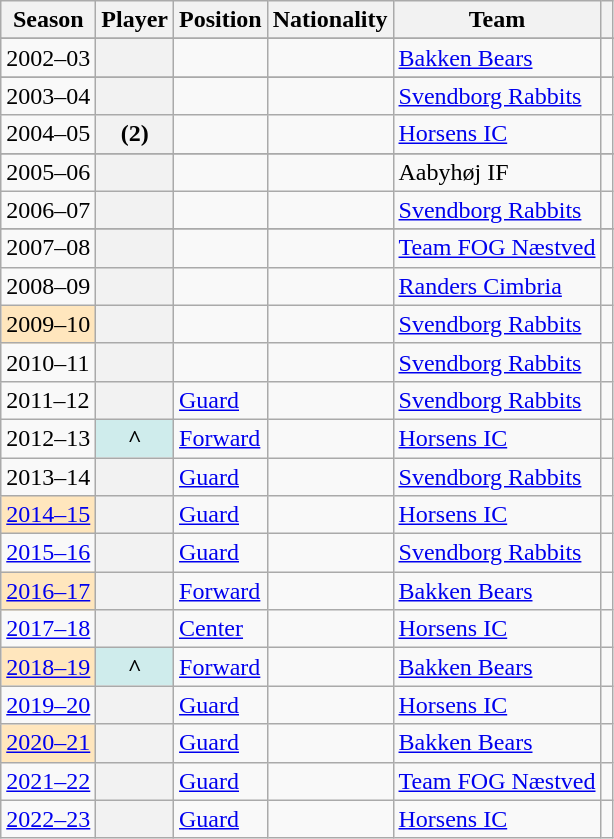<table class="wikitable plainrowheaders sortable" summary="Season (sortable), Player (sortable), Position (sortable), Nationality (sortable) and Team (sortable)">
<tr>
<th scope="col">Season</th>
<th scope="col">Player</th>
<th scope="col">Position</th>
<th scope="col">Nationality</th>
<th scope="col">Team</th>
<th scope="col"></th>
</tr>
<tr>
</tr>
<tr>
</tr>
<tr>
</tr>
<tr>
<td>2002–03</td>
<th scope="row"></th>
<td></td>
<td></td>
<td><a href='#'>Bakken Bears</a></td>
<td style="text-align:center;"></td>
</tr>
<tr>
</tr>
<tr>
<td>2003–04</td>
<th scope="row"></th>
<td></td>
<td></td>
<td><a href='#'>Svendborg Rabbits</a></td>
<td style="text-align:center;"></td>
</tr>
<tr>
<td>2004–05</td>
<th scope="row"> (2)</th>
<td></td>
<td></td>
<td><a href='#'>Horsens IC</a></td>
<td style="text-align:center;"></td>
</tr>
<tr>
</tr>
<tr>
<td>2005–06</td>
<th scope="row"></th>
<td></td>
<td></td>
<td>Aabyhøj IF</td>
<td style="text-align:center;"></td>
</tr>
<tr>
<td>2006–07</td>
<th scope="row"></th>
<td></td>
<td></td>
<td><a href='#'>Svendborg Rabbits</a></td>
<td style="text-align:center;"></td>
</tr>
<tr>
</tr>
<tr>
<td>2007–08</td>
<th scope="row"></th>
<td></td>
<td></td>
<td><a href='#'>Team FOG Næstved</a></td>
<td style="text-align:center;"></td>
</tr>
<tr>
<td>2008–09</td>
<th scope="row"></th>
<td></td>
<td></td>
<td><a href='#'>Randers Cimbria</a></td>
<td style="text-align:center;"></td>
</tr>
<tr>
<td style="background-color:#FFE6BD;">2009–10</td>
<th scope="row"></th>
<td></td>
<td></td>
<td><a href='#'>Svendborg Rabbits</a></td>
<td style="text-align:center;"></td>
</tr>
<tr>
<td>2010–11</td>
<th scope="row"></th>
<td></td>
<td></td>
<td><a href='#'>Svendborg Rabbits</a></td>
<td style="text-align:center;"></td>
</tr>
<tr>
<td>2011–12</td>
<th scope="row"></th>
<td><a href='#'>Guard</a></td>
<td></td>
<td><a href='#'>Svendborg Rabbits</a></td>
<td style="text-align:center;"></td>
</tr>
<tr>
<td>2012–13</td>
<th scope="row" style="background-color:#CFECEC;">^</th>
<td><a href='#'>Forward</a></td>
<td></td>
<td><a href='#'>Horsens IC</a></td>
<td style="text-align:center;"></td>
</tr>
<tr>
<td>2013–14</td>
<th scope="row"></th>
<td><a href='#'>Guard</a></td>
<td></td>
<td><a href='#'>Svendborg Rabbits</a></td>
<td style="text-align:center;"></td>
</tr>
<tr>
<td style="background-color:#FFE6BD;"><a href='#'>2014–15</a></td>
<th scope="row"></th>
<td><a href='#'>Guard</a></td>
<td></td>
<td><a href='#'>Horsens IC</a></td>
<td style="text-align:center;"></td>
</tr>
<tr>
<td><a href='#'>2015–16</a></td>
<th scope="row"></th>
<td><a href='#'>Guard</a></td>
<td></td>
<td><a href='#'>Svendborg Rabbits</a></td>
<td style="text-align:center;"></td>
</tr>
<tr>
<td style="background-color:#FFE6BD;"><a href='#'>2016–17</a></td>
<th scope="row"></th>
<td><a href='#'>Forward</a></td>
<td></td>
<td><a href='#'>Bakken Bears</a></td>
<td style="text-align:center;"></td>
</tr>
<tr>
<td><a href='#'>2017–18</a></td>
<th scope="row"></th>
<td><a href='#'>Center</a></td>
<td></td>
<td><a href='#'>Horsens IC</a></td>
<td style="text-align:center;"></td>
</tr>
<tr>
<td style="background-color:#FFE6BD;"><a href='#'>2018–19</a></td>
<th scope="row" style="background-color:#CFECEC;">^</th>
<td><a href='#'>Forward</a></td>
<td></td>
<td><a href='#'>Bakken Bears</a></td>
<td style="text-align:center;"></td>
</tr>
<tr>
<td><a href='#'>2019–20</a></td>
<th scope="row"></th>
<td><a href='#'>Guard</a></td>
<td></td>
<td><a href='#'>Horsens IC</a></td>
<td style="text-align:center;"></td>
</tr>
<tr>
<td style="background-color:#FFE6BD;"><a href='#'>2020–21</a></td>
<th scope="row"></th>
<td><a href='#'>Guard</a></td>
<td></td>
<td><a href='#'>Bakken Bears</a></td>
<td style="text-align:center;"></td>
</tr>
<tr>
<td><a href='#'>2021–22</a></td>
<th scope="row"></th>
<td><a href='#'>Guard</a></td>
<td></td>
<td><a href='#'>Team FOG Næstved</a></td>
<td></td>
</tr>
<tr>
<td><a href='#'>2022–23</a></td>
<th scope="row"></th>
<td><a href='#'>Guard</a></td>
<td></td>
<td><a href='#'>Horsens IC</a></td>
<td></td>
</tr>
</table>
